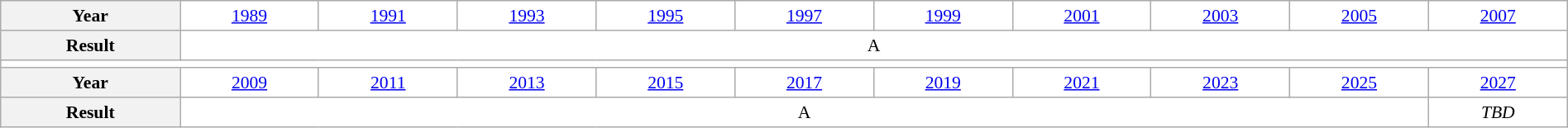<table class="wikitable" style="text-align:center; font-size:90%; background:white;" width="100%">
<tr>
<th>Year</th>
<td><a href='#'>1989</a></td>
<td><a href='#'>1991</a></td>
<td><a href='#'>1993</a></td>
<td><a href='#'>1995</a></td>
<td><a href='#'>1997</a></td>
<td><a href='#'>1999</a></td>
<td><a href='#'>2001</a></td>
<td><a href='#'>2003</a></td>
<td><a href='#'>2005</a></td>
<td><a href='#'>2007</a></td>
</tr>
<tr>
<th>Result</th>
<td colspan="10">A</td>
</tr>
<tr>
<td colspan="11"></td>
</tr>
<tr>
<th>Year</th>
<td><a href='#'>2009</a></td>
<td><a href='#'>2011</a></td>
<td><a href='#'>2013</a></td>
<td><a href='#'>2015</a></td>
<td><a href='#'>2017</a></td>
<td><a href='#'>2019</a></td>
<td><a href='#'>2021</a></td>
<td><a href='#'>2023</a></td>
<td><a href='#'>2025</a></td>
<td><a href='#'>2027</a></td>
</tr>
<tr>
<th>Result</th>
<td colspan="9">A</td>
<td><em>TBD</em></td>
</tr>
</table>
